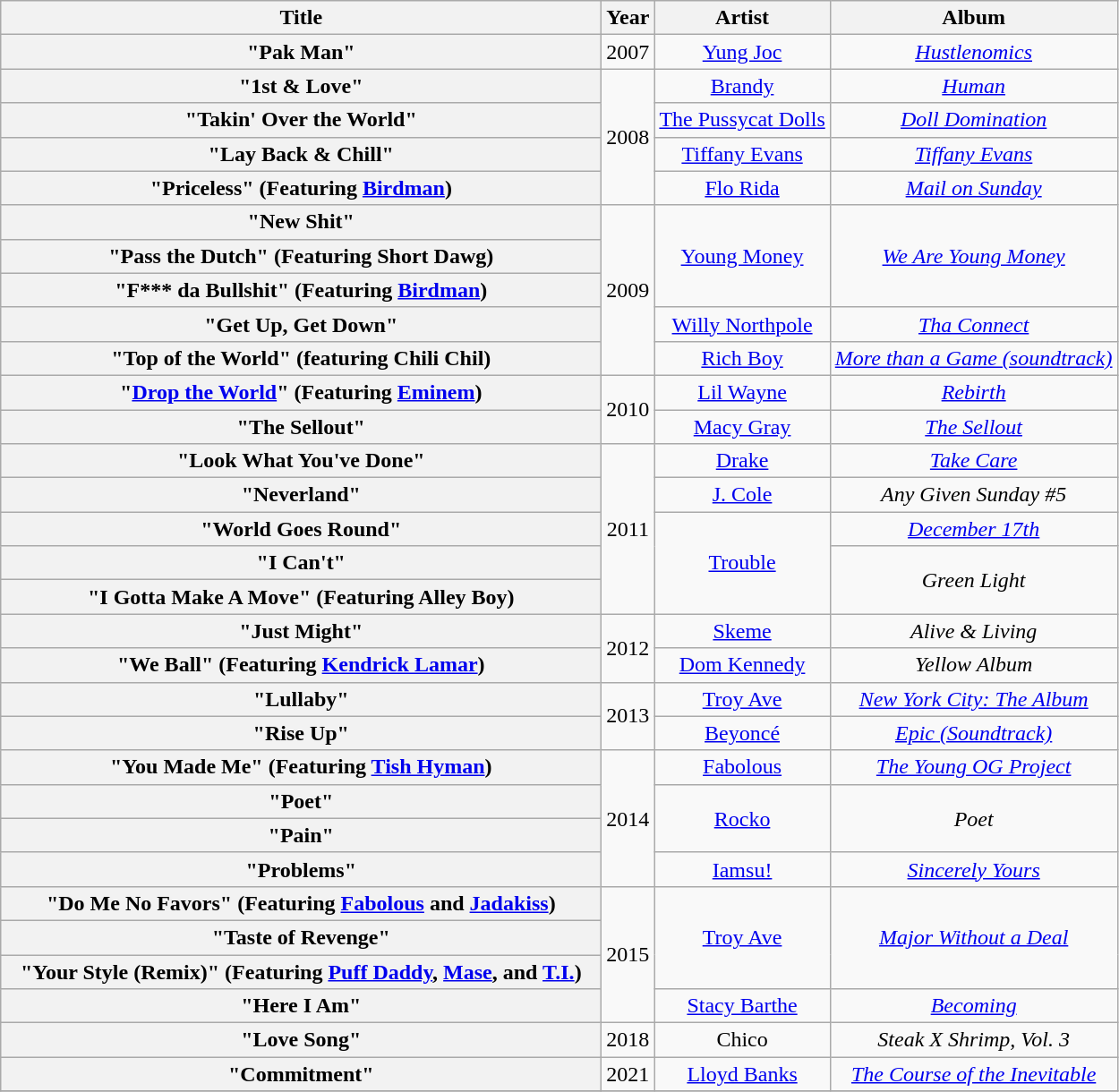<table class="wikitable plainrowheaders" style="text-align:center;">
<tr>
<th scope="col" style="width:27.5em;">Title</th>
<th scope="col">Year</th>
<th scope="col">Artist</th>
<th scope="col">Album</th>
</tr>
<tr>
<th scope="row">"Pak Man"</th>
<td>2007</td>
<td><a href='#'>Yung Joc</a></td>
<td><em><a href='#'>Hustlenomics</a></em></td>
</tr>
<tr>
<th scope="row">"1st & Love"</th>
<td rowspan="4">2008</td>
<td><a href='#'>Brandy</a></td>
<td><em><a href='#'>Human</a></em></td>
</tr>
<tr>
<th scope="row">"Takin' Over the World"</th>
<td><a href='#'>The Pussycat Dolls</a></td>
<td><em><a href='#'>Doll Domination</a></em></td>
</tr>
<tr>
<th scope="row">"Lay Back & Chill"</th>
<td><a href='#'>Tiffany Evans</a></td>
<td><em><a href='#'>Tiffany Evans</a></em></td>
</tr>
<tr>
<th scope="row">"Priceless" (Featuring <a href='#'>Birdman</a>)</th>
<td><a href='#'>Flo Rida</a></td>
<td><em><a href='#'>Mail on Sunday</a></em></td>
</tr>
<tr>
<th scope="row">"New Shit"</th>
<td rowspan="5">2009</td>
<td rowspan="3"><a href='#'>Young Money</a></td>
<td rowspan="3"><em><a href='#'>We Are Young Money</a></em></td>
</tr>
<tr>
<th scope="row">"Pass the Dutch" (Featuring Short Dawg)</th>
</tr>
<tr>
<th scope="row">"F*** da Bullshit" (Featuring <a href='#'>Birdman</a>)</th>
</tr>
<tr>
<th scope="row">"Get Up, Get Down"</th>
<td><a href='#'>Willy Northpole</a></td>
<td><em><a href='#'>Tha Connect</a></em></td>
</tr>
<tr>
<th scope="row">"Top of the World" (featuring Chili Chil)</th>
<td><a href='#'>Rich Boy</a></td>
<td><em><a href='#'>More than a Game (soundtrack)</a></em></td>
</tr>
<tr>
<th scope="row">"<a href='#'>Drop the World</a>" (Featuring <a href='#'>Eminem</a>)</th>
<td rowspan="2">2010</td>
<td><a href='#'>Lil Wayne</a></td>
<td><em><a href='#'>Rebirth</a></em></td>
</tr>
<tr>
<th scope="row">"The Sellout"</th>
<td><a href='#'>Macy Gray</a></td>
<td><em><a href='#'>The Sellout</a></em></td>
</tr>
<tr>
<th scope="row">"Look What You've Done"</th>
<td rowspan="5">2011</td>
<td><a href='#'>Drake</a></td>
<td><em><a href='#'>Take Care</a></em></td>
</tr>
<tr>
<th scope="row">"Neverland"</th>
<td><a href='#'>J. Cole</a></td>
<td><em>Any Given Sunday #5</em></td>
</tr>
<tr>
<th scope="row">"World Goes Round"</th>
<td rowspan="3"><a href='#'>Trouble</a></td>
<td><em><a href='#'>December 17th</a></em></td>
</tr>
<tr>
<th scope="row">"I Can't"</th>
<td rowspan="2"><em>Green Light</em></td>
</tr>
<tr>
<th scope="row">"I Gotta Make A Move" (Featuring Alley Boy)</th>
</tr>
<tr>
<th scope="row">"Just Might"</th>
<td rowspan="2">2012</td>
<td><a href='#'>Skeme</a></td>
<td><em>Alive & Living</em></td>
</tr>
<tr>
<th scope="row">"We Ball" (Featuring <a href='#'>Kendrick Lamar</a>)</th>
<td><a href='#'>Dom Kennedy</a></td>
<td><em>Yellow Album</em></td>
</tr>
<tr>
<th scope="row">"Lullaby"</th>
<td rowspan="2">2013</td>
<td><a href='#'>Troy Ave</a></td>
<td><em><a href='#'>New York City: The Album</a></em></td>
</tr>
<tr>
<th scope="row">"Rise Up"</th>
<td><a href='#'>Beyoncé</a></td>
<td><em><a href='#'>Epic (Soundtrack)</a></em></td>
</tr>
<tr>
<th scope="row">"You Made Me" (Featuring <a href='#'>Tish Hyman</a>)</th>
<td rowspan="4">2014</td>
<td><a href='#'>Fabolous</a></td>
<td><em><a href='#'>The Young OG Project</a></em></td>
</tr>
<tr>
<th scope="row">"Poet"</th>
<td rowspan="2"><a href='#'>Rocko</a></td>
<td rowspan="2"><em>Poet</em></td>
</tr>
<tr>
<th scope="row">"Pain"</th>
</tr>
<tr>
<th scope="row">"Problems"</th>
<td><a href='#'>Iamsu!</a></td>
<td><em><a href='#'>Sincerely Yours</a></em></td>
</tr>
<tr>
<th scope="row">"Do Me No Favors" (Featuring <a href='#'>Fabolous</a> and <a href='#'>Jadakiss</a>)</th>
<td rowspan="4">2015</td>
<td rowspan="3"><a href='#'>Troy Ave</a></td>
<td rowspan="3"><em><a href='#'>Major Without a Deal</a></em></td>
</tr>
<tr>
<th scope="row">"Taste of Revenge"</th>
</tr>
<tr>
<th scope="row">"Your Style (Remix)" (Featuring <a href='#'>Puff Daddy</a>, <a href='#'>Mase</a>, and <a href='#'>T.I.</a>)</th>
</tr>
<tr>
<th scope="row">"Here I Am"</th>
<td><a href='#'>Stacy Barthe</a></td>
<td><em><a href='#'>Becoming</a></em></td>
</tr>
<tr>
<th scope="row">"Love Song"</th>
<td>2018</td>
<td>Chico</td>
<td><em>Steak X Shrimp, Vol. 3</em></td>
</tr>
<tr>
<th scope="row">"Commitment"</th>
<td>2021</td>
<td><a href='#'>Lloyd Banks</a></td>
<td><em><a href='#'>The Course of the Inevitable</a></em></td>
</tr>
<tr>
</tr>
</table>
